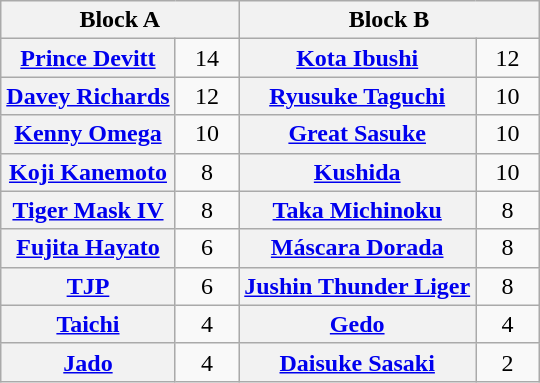<table class="wikitable" style="margin: 1em auto 1em auto;text-align:center">
<tr>
<th colspan="2">Block A</th>
<th colspan="2">Block B</th>
</tr>
<tr>
<th><a href='#'>Prince Devitt</a></th>
<td style="width:35px">14</td>
<th><a href='#'>Kota Ibushi</a></th>
<td style="width:35px">12</td>
</tr>
<tr>
<th><a href='#'>Davey Richards</a></th>
<td>12</td>
<th><a href='#'>Ryusuke Taguchi</a></th>
<td>10</td>
</tr>
<tr>
<th><a href='#'>Kenny Omega</a></th>
<td>10</td>
<th><a href='#'>Great Sasuke</a></th>
<td>10</td>
</tr>
<tr>
<th><a href='#'>Koji Kanemoto</a></th>
<td>8</td>
<th><a href='#'>Kushida</a></th>
<td>10</td>
</tr>
<tr>
<th><a href='#'>Tiger Mask IV</a></th>
<td>8</td>
<th><a href='#'>Taka Michinoku</a></th>
<td>8</td>
</tr>
<tr>
<th><a href='#'>Fujita Hayato</a></th>
<td>6</td>
<th><a href='#'>Máscara Dorada</a></th>
<td>8</td>
</tr>
<tr>
<th><a href='#'>TJP</a></th>
<td>6</td>
<th><a href='#'>Jushin Thunder Liger</a></th>
<td>8</td>
</tr>
<tr>
<th><a href='#'>Taichi</a></th>
<td>4</td>
<th><a href='#'>Gedo</a></th>
<td>4</td>
</tr>
<tr>
<th><a href='#'>Jado</a></th>
<td>4</td>
<th><a href='#'>Daisuke Sasaki</a></th>
<td>2</td>
</tr>
</table>
